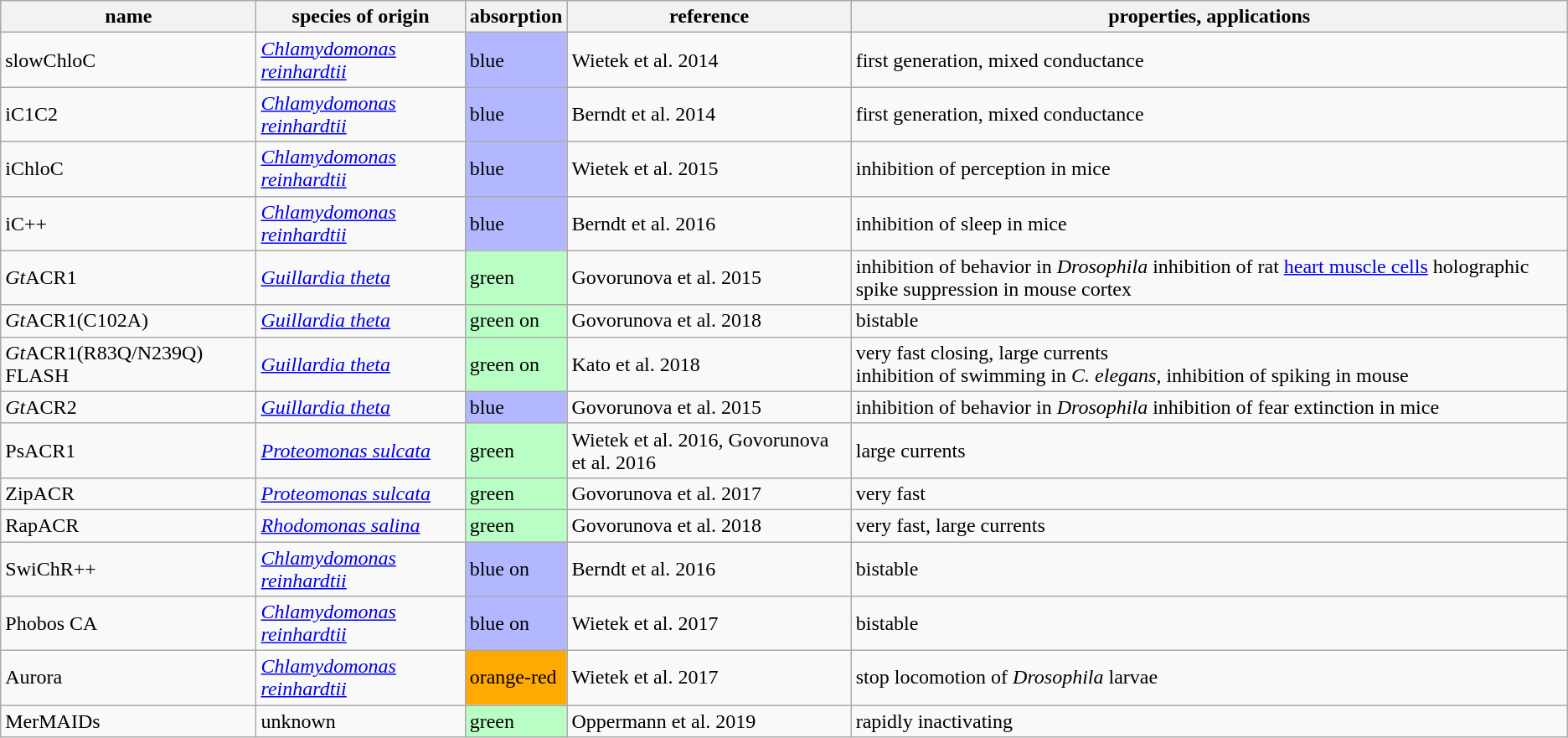<table class="wikitable">
<tr>
<th>name</th>
<th>species of origin</th>
<th>absorption</th>
<th>reference</th>
<th>properties, applications</th>
</tr>
<tr>
<td>slowChloC</td>
<td><em><a href='#'>Chlamydomonas reinhardtii</a></em></td>
<td style="background:#B3B7FF">blue</td>
<td>Wietek et al. 2014</td>
<td>first generation, mixed conductance</td>
</tr>
<tr>
<td>iC1C2</td>
<td><em><a href='#'>Chlamydomonas reinhardtii</a></em></td>
<td style="background:#B3B7FF">blue</td>
<td>Berndt et al. 2014</td>
<td>first generation, mixed conductance</td>
</tr>
<tr>
<td>iChloC</td>
<td><em><a href='#'>Chlamydomonas reinhardtii</a></em></td>
<td style="background:#B3B7FF">blue</td>
<td>Wietek et al. 2015</td>
<td>inhibition of perception in mice</td>
</tr>
<tr>
<td>iC++</td>
<td><em><a href='#'>Chlamydomonas reinhardtii</a></em></td>
<td style="background:#B3B7FF">blue</td>
<td>Berndt et al. 2016</td>
<td>inhibition of sleep in mice</td>
</tr>
<tr>
<td><em>Gt</em>ACR1</td>
<td><em><a href='#'>Guillardia theta</a></em></td>
<td style="background:#B9FFC5">green</td>
<td>Govorunova et al. 2015</td>
<td>inhibition of behavior in <em>Drosophila</em> inhibition of rat <a href='#'>heart muscle cells</a> holographic spike suppression in mouse cortex</td>
</tr>
<tr>
<td><em>Gt</em>ACR1(C102A)</td>
<td><em><a href='#'>Guillardia theta</a></em></td>
<td style="background:#B9FFC5">green on<br></td>
<td>Govorunova et al. 2018</td>
<td>bistable</td>
</tr>
<tr>
<td><em>Gt</em>ACR1(R83Q/N239Q) FLASH</td>
<td><em><a href='#'>Guillardia theta</a></em></td>
<td style="background:#B9FFC5">green on</td>
<td>Kato et al. 2018</td>
<td>very fast closing, large currents<br>inhibition of swimming in <em>C. elegans</em>, inhibition of spiking in mouse</td>
</tr>
<tr>
<td><em>Gt</em>ACR2</td>
<td><em><a href='#'>Guillardia theta</a></em></td>
<td style="background:#B3B7FF">blue</td>
<td>Govorunova et al. 2015</td>
<td>inhibition of behavior in <em>Drosophila</em> inhibition of fear extinction in mice</td>
</tr>
<tr>
<td>PsACR1</td>
<td><em><a href='#'>Proteomonas sulcata</a></em></td>
<td style="background:#B9FFC5">green</td>
<td>Wietek et al. 2016, Govorunova et al. 2016</td>
<td>large currents</td>
</tr>
<tr>
<td>ZipACR</td>
<td><em><a href='#'>Proteomonas sulcata</a></em></td>
<td style="background:#B9FFC5">green</td>
<td>Govorunova et al. 2017</td>
<td>very fast</td>
</tr>
<tr>
<td>RapACR</td>
<td><em><a href='#'>Rhodomonas salina</a></em></td>
<td style="background:#B9FFC5">green</td>
<td>Govorunova et al. 2018</td>
<td>very fast, large currents</td>
</tr>
<tr>
<td>SwiChR++</td>
<td><em><a href='#'>Chlamydomonas reinhardtii</a></em></td>
<td style="background:#B3B7FF">blue on<br></td>
<td>Berndt et al. 2016</td>
<td>bistable</td>
</tr>
<tr>
<td>Phobos CA</td>
<td><em><a href='#'>Chlamydomonas reinhardtii</a></em></td>
<td style="background:#B3B7FF">blue on<br></td>
<td>Wietek et al. 2017</td>
<td>bistable</td>
</tr>
<tr>
<td>Aurora</td>
<td><em><a href='#'>Chlamydomonas reinhardtii</a></em></td>
<td style="background:#FFAA00">orange-red</td>
<td>Wietek et al. 2017</td>
<td>stop locomotion of <em>Drosophila</em> larvae</td>
</tr>
<tr>
<td>MerMAIDs</td>
<td>unknown</td>
<td style="background:#B9FFC5">green</td>
<td>Oppermann et al. 2019</td>
<td>rapidly inactivating</td>
</tr>
</table>
